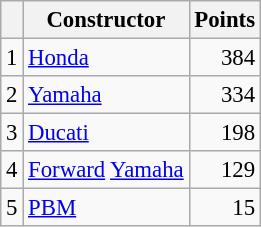<table class="wikitable" style="font-size: 95%;">
<tr>
<th></th>
<th>Constructor</th>
<th>Points</th>
</tr>
<tr>
<td align=center>1</td>
<td> <a href='#'>Honda</a></td>
<td align=right>384</td>
</tr>
<tr>
<td align=center>2</td>
<td> <a href='#'>Yamaha</a></td>
<td align=right>334</td>
</tr>
<tr>
<td align=center>3</td>
<td> <a href='#'>Ducati</a></td>
<td align=right>198</td>
</tr>
<tr>
<td align=center>4</td>
<td> <a href='#'>Forward</a> <a href='#'>Yamaha</a></td>
<td align=right>129</td>
</tr>
<tr>
<td align=center>5</td>
<td> <a href='#'>PBM</a></td>
<td align=right>15</td>
</tr>
</table>
